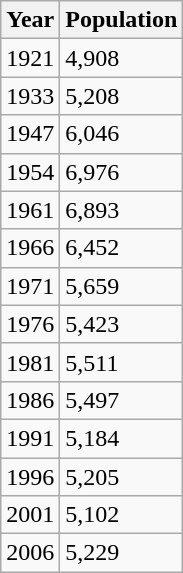<table class="wikitable">
<tr>
<th>Year</th>
<th>Population</th>
</tr>
<tr>
<td>1921</td>
<td>4,908</td>
</tr>
<tr>
<td>1933</td>
<td>5,208</td>
</tr>
<tr>
<td>1947</td>
<td>6,046</td>
</tr>
<tr>
<td>1954</td>
<td>6,976</td>
</tr>
<tr>
<td>1961</td>
<td>6,893</td>
</tr>
<tr>
<td>1966</td>
<td>6,452</td>
</tr>
<tr>
<td>1971</td>
<td>5,659</td>
</tr>
<tr>
<td>1976</td>
<td>5,423</td>
</tr>
<tr>
<td>1981</td>
<td>5,511</td>
</tr>
<tr>
<td>1986</td>
<td>5,497</td>
</tr>
<tr>
<td>1991</td>
<td>5,184</td>
</tr>
<tr>
<td>1996</td>
<td>5,205</td>
</tr>
<tr>
<td>2001</td>
<td>5,102</td>
</tr>
<tr>
<td>2006</td>
<td>5,229</td>
</tr>
</table>
